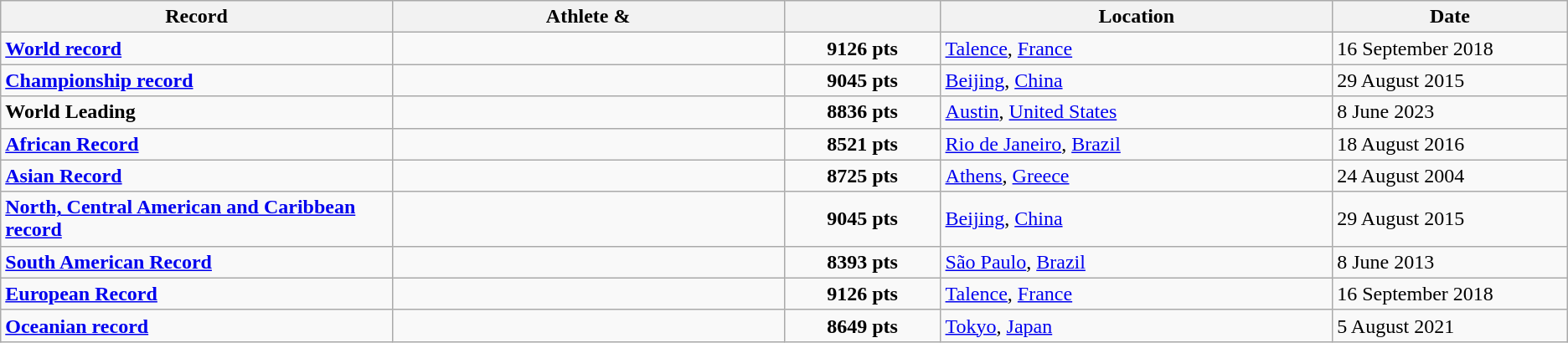<table class="wikitable">
<tr>
<th width=25% align=center>Record</th>
<th width=25% align=center>Athlete & </th>
<th width=10% align=center></th>
<th width=25% align=center>Location</th>
<th width=15% align=center>Date</th>
</tr>
<tr>
<td><strong><a href='#'>World record</a></strong></td>
<td></td>
<td align=center><strong>9126 pts</strong></td>
<td><a href='#'>Talence</a>, <a href='#'>France</a></td>
<td>16 September 2018</td>
</tr>
<tr>
<td><strong><a href='#'>Championship record</a></strong></td>
<td></td>
<td align=center><strong>9045 pts</strong></td>
<td><a href='#'>Beijing</a>, <a href='#'>China</a></td>
<td>29 August 2015</td>
</tr>
<tr>
<td><strong>World Leading</strong></td>
<td></td>
<td align=center><strong>8836 pts</strong></td>
<td><a href='#'>Austin</a>, <a href='#'>United States</a></td>
<td>8 June 2023</td>
</tr>
<tr>
<td><strong><a href='#'>African Record</a></strong></td>
<td></td>
<td align=center><strong>8521 pts</strong></td>
<td><a href='#'>Rio de Janeiro</a>, <a href='#'>Brazil</a></td>
<td>18 August 2016</td>
</tr>
<tr>
<td><strong><a href='#'>Asian Record</a></strong></td>
<td></td>
<td align=center><strong>8725 pts</strong></td>
<td><a href='#'>Athens</a>, <a href='#'>Greece</a></td>
<td>24 August 2004</td>
</tr>
<tr>
<td><strong><a href='#'>North, Central American and Caribbean record</a></strong></td>
<td></td>
<td align=center><strong>9045 pts</strong></td>
<td><a href='#'>Beijing</a>, <a href='#'>China</a></td>
<td>29 August 2015</td>
</tr>
<tr>
<td><strong><a href='#'>South American Record</a></strong></td>
<td></td>
<td align=center><strong>8393 pts</strong></td>
<td><a href='#'>São Paulo</a>, <a href='#'>Brazil</a></td>
<td>8 June 2013</td>
</tr>
<tr>
<td><strong><a href='#'>European Record</a></strong></td>
<td></td>
<td align=center><strong>9126 pts</strong></td>
<td><a href='#'>Talence</a>, <a href='#'>France</a></td>
<td>16 September 2018</td>
</tr>
<tr>
<td><strong><a href='#'>Oceanian record</a></strong></td>
<td></td>
<td align=center><strong>8649 pts</strong></td>
<td><a href='#'>Tokyo</a>, <a href='#'>Japan</a></td>
<td>5 August 2021</td>
</tr>
</table>
